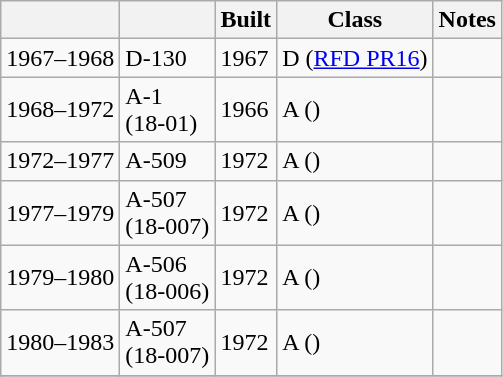<table class="wikitable sortable">
<tr>
<th></th>
<th></th>
<th>Built</th>
<th>Class</th>
<th class=unsortable>Notes</th>
</tr>
<tr>
<td>1967–1968</td>
<td>D-130</td>
<td>1967</td>
<td>D (<a href='#'>RFD PR16</a>)</td>
<td></td>
</tr>
<tr>
<td>1968–1972</td>
<td>A-1<br>(18-01)</td>
<td>1966</td>
<td>A ()</td>
<td></td>
</tr>
<tr>
<td>1972–1977</td>
<td>A-509</td>
<td>1972</td>
<td>A ()</td>
<td></td>
</tr>
<tr>
<td>1977–1979</td>
<td>A-507<br>(18-007)</td>
<td>1972</td>
<td>A ()</td>
<td></td>
</tr>
<tr>
<td>1979–1980</td>
<td>A-506<br>(18-006)</td>
<td>1972</td>
<td>A ()</td>
<td></td>
</tr>
<tr>
<td>1980–1983</td>
<td>A-507<br>(18-007)</td>
<td>1972</td>
<td>A ()</td>
<td></td>
</tr>
<tr>
</tr>
</table>
